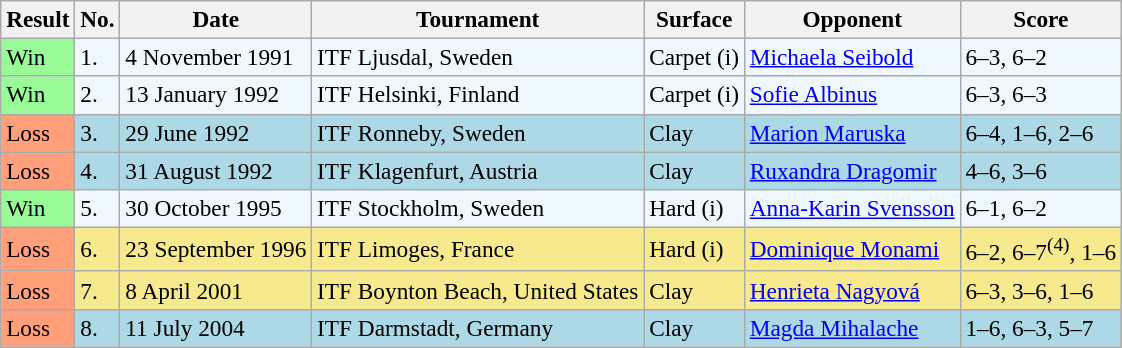<table class="sortable wikitable" style="font-size:97%;">
<tr>
<th>Result</th>
<th>No.</th>
<th>Date</th>
<th>Tournament</th>
<th>Surface</th>
<th>Opponent</th>
<th class="unsortable">Score</th>
</tr>
<tr style="background:#f0f8ff;">
<td style="background:#98fb98;">Win</td>
<td>1.</td>
<td>4 November 1991</td>
<td>ITF Ljusdal, Sweden</td>
<td>Carpet (i)</td>
<td> <a href='#'>Michaela Seibold</a></td>
<td>6–3, 6–2</td>
</tr>
<tr style="background:#f0f8ff;">
<td style="background:#98fb98;">Win</td>
<td>2.</td>
<td>13 January 1992</td>
<td>ITF Helsinki, Finland</td>
<td>Carpet (i)</td>
<td> <a href='#'>Sofie Albinus</a></td>
<td>6–3, 6–3</td>
</tr>
<tr style="background:lightblue;">
<td style="background:#ffa07a;">Loss</td>
<td>3.</td>
<td>29 June 1992</td>
<td>ITF Ronneby, Sweden</td>
<td>Clay</td>
<td> <a href='#'>Marion Maruska</a></td>
<td>6–4, 1–6, 2–6</td>
</tr>
<tr style="background:lightblue;">
<td style="background:#ffa07a;">Loss</td>
<td>4.</td>
<td>31 August 1992</td>
<td>ITF Klagenfurt, Austria</td>
<td>Clay</td>
<td> <a href='#'>Ruxandra Dragomir</a></td>
<td>4–6, 3–6</td>
</tr>
<tr style="background:#f0f8ff;">
<td style="background:#98fb98;">Win</td>
<td>5.</td>
<td>30 October 1995</td>
<td>ITF Stockholm, Sweden</td>
<td>Hard (i)</td>
<td> <a href='#'>Anna-Karin Svensson</a></td>
<td>6–1, 6–2</td>
</tr>
<tr style="background:#f7e98e;">
<td style="background:#ffa07a;">Loss</td>
<td>6.</td>
<td>23 September 1996</td>
<td>ITF Limoges, France</td>
<td>Hard (i)</td>
<td> <a href='#'>Dominique Monami</a></td>
<td>6–2, 6–7<sup>(4)</sup>, 1–6</td>
</tr>
<tr style="background:#f7e98e;">
<td style="background:#ffa07a;">Loss</td>
<td>7.</td>
<td>8 April 2001</td>
<td>ITF Boynton Beach, United States</td>
<td>Clay</td>
<td> <a href='#'>Henrieta Nagyová</a></td>
<td>6–3, 3–6, 1–6</td>
</tr>
<tr style="background:lightblue;">
<td style="background:#ffa07a;">Loss</td>
<td>8.</td>
<td>11 July 2004</td>
<td>ITF Darmstadt, Germany</td>
<td>Clay</td>
<td> <a href='#'>Magda Mihalache</a></td>
<td>1–6, 6–3, 5–7</td>
</tr>
</table>
